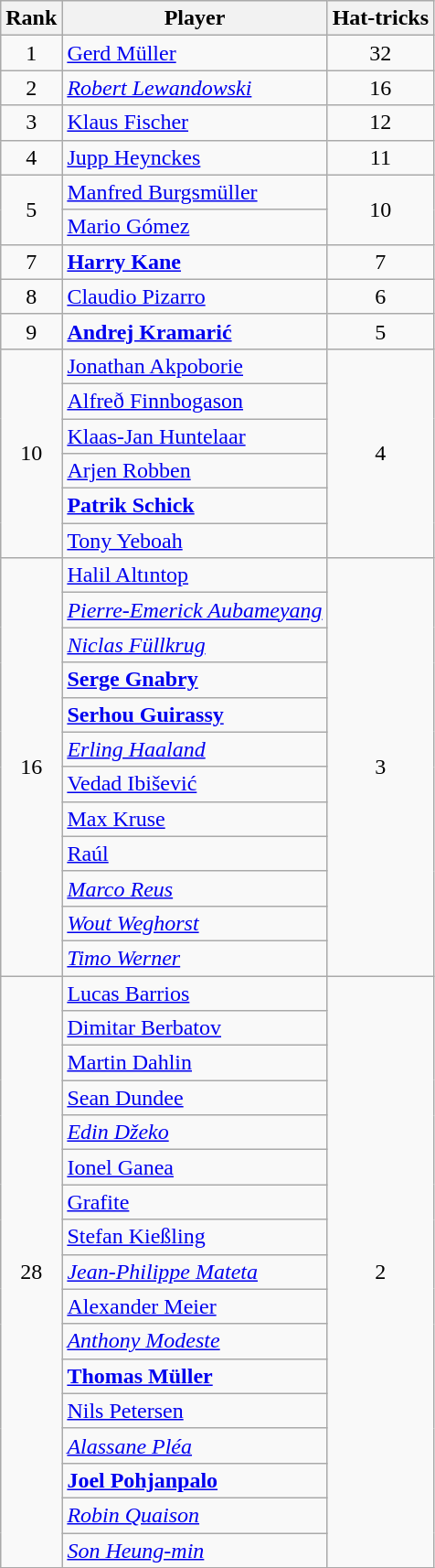<table class="wikitable plainrowheaders">
<tr>
<th scope="col">Rank</th>
<th scope="col">Player</th>
<th scope="col">Hat-tricks</th>
</tr>
<tr>
<td align=center>1</td>
<td scope="row"> <a href='#'>Gerd Müller</a></td>
<td align=center>32</td>
</tr>
<tr>
<td align=center>2</td>
<td scope="row"> <em><a href='#'>Robert Lewandowski</a></em></td>
<td align=center>16</td>
</tr>
<tr>
<td align=center>3</td>
<td scope="row"> <a href='#'>Klaus Fischer</a></td>
<td align=center>12</td>
</tr>
<tr>
<td align=center>4</td>
<td scope="row"> <a href='#'>Jupp Heynckes</a></td>
<td align=center>11</td>
</tr>
<tr>
<td align=center rowspan=2>5</td>
<td scope="row"> <a href='#'>Manfred Burgsmüller</a></td>
<td align=center rowspan=2>10</td>
</tr>
<tr>
<td scope="row"> <a href='#'>Mario Gómez</a></td>
</tr>
<tr>
<td align=center>7</td>
<td scope="row"> <strong><a href='#'>Harry Kane</a></strong></td>
<td align=center>7</td>
</tr>
<tr>
<td align=center>8</td>
<td scope="row"> <a href='#'>Claudio Pizarro</a></td>
<td align=center>6</td>
</tr>
<tr>
<td align=center>9</td>
<td scope="row"> <strong><a href='#'>Andrej Kramarić</a></strong></td>
<td align=center>5</td>
</tr>
<tr>
<td align=center rowspan=6>10</td>
<td scope="row"> <a href='#'>Jonathan Akpoborie</a></td>
<td align=center rowspan=6>4</td>
</tr>
<tr>
<td scope="row"> <a href='#'>Alfreð Finnbogason</a></td>
</tr>
<tr>
<td scope="row"> <a href='#'>Klaas-Jan Huntelaar</a></td>
</tr>
<tr>
<td scope="row"> <a href='#'>Arjen Robben</a></td>
</tr>
<tr>
<td scope="row"> <strong><a href='#'>Patrik Schick</a></strong></td>
</tr>
<tr>
<td scope="row"> <a href='#'>Tony Yeboah</a></td>
</tr>
<tr>
<td align=center rowspan=12>16</td>
<td scope="row"> <a href='#'>Halil Altıntop</a></td>
<td align=center rowspan=12>3</td>
</tr>
<tr>
<td scope="row"> <em><a href='#'>Pierre-Emerick Aubameyang</a></em></td>
</tr>
<tr>
<td scope="row"> <em><a href='#'>Niclas Füllkrug</a></em></td>
</tr>
<tr>
<td scope="row"> <strong><a href='#'>Serge Gnabry</a></strong></td>
</tr>
<tr>
<td scope="row"> <strong><a href='#'>Serhou Guirassy</a></strong></td>
</tr>
<tr>
<td scope="row"> <em><a href='#'>Erling Haaland</a></em></td>
</tr>
<tr>
<td scope="row"> <a href='#'>Vedad Ibišević</a></td>
</tr>
<tr>
<td scope="row"> <a href='#'>Max Kruse</a></td>
</tr>
<tr>
<td scope="row"> <a href='#'>Raúl</a></td>
</tr>
<tr>
<td scope="row"> <em><a href='#'>Marco Reus</a></em></td>
</tr>
<tr>
<td scope="row"> <em><a href='#'>Wout Weghorst</a></em></td>
</tr>
<tr>
<td scope="row"> <em><a href='#'>Timo Werner</a></em></td>
</tr>
<tr>
<td align=center rowspan=17>28</td>
<td scope="row"> <a href='#'>Lucas Barrios</a></td>
<td align=center rowspan=17>2</td>
</tr>
<tr>
<td scope="row"> <a href='#'>Dimitar Berbatov</a></td>
</tr>
<tr>
<td scope="row"> <a href='#'>Martin Dahlin</a></td>
</tr>
<tr>
<td scope="row"> <a href='#'>Sean Dundee</a></td>
</tr>
<tr>
<td scope="row"> <em><a href='#'>Edin Džeko</a></em></td>
</tr>
<tr>
<td scope="row"> <a href='#'>Ionel Ganea</a></td>
</tr>
<tr>
<td scope="row"> <a href='#'>Grafite</a></td>
</tr>
<tr>
<td scope="row"> <a href='#'>Stefan Kießling</a></td>
</tr>
<tr>
<td scope="row"> <em><a href='#'>Jean-Philippe Mateta</a></em></td>
</tr>
<tr>
<td scope="row"> <a href='#'>Alexander Meier</a></td>
</tr>
<tr>
<td scope="row"> <em><a href='#'>Anthony Modeste</a></em></td>
</tr>
<tr>
<td scope="row"> <strong><a href='#'>Thomas Müller</a></strong></td>
</tr>
<tr>
<td scope="row"> <a href='#'>Nils Petersen</a></td>
</tr>
<tr>
<td scope="row"> <em><a href='#'>Alassane Pléa</a></em></td>
</tr>
<tr>
<td scope="row"> <strong><a href='#'>Joel Pohjanpalo</a></strong></td>
</tr>
<tr>
<td scope="row"> <em><a href='#'>Robin Quaison</a></em></td>
</tr>
<tr>
<td scope="row"> <em><a href='#'>Son Heung-min</a></em></td>
</tr>
</table>
